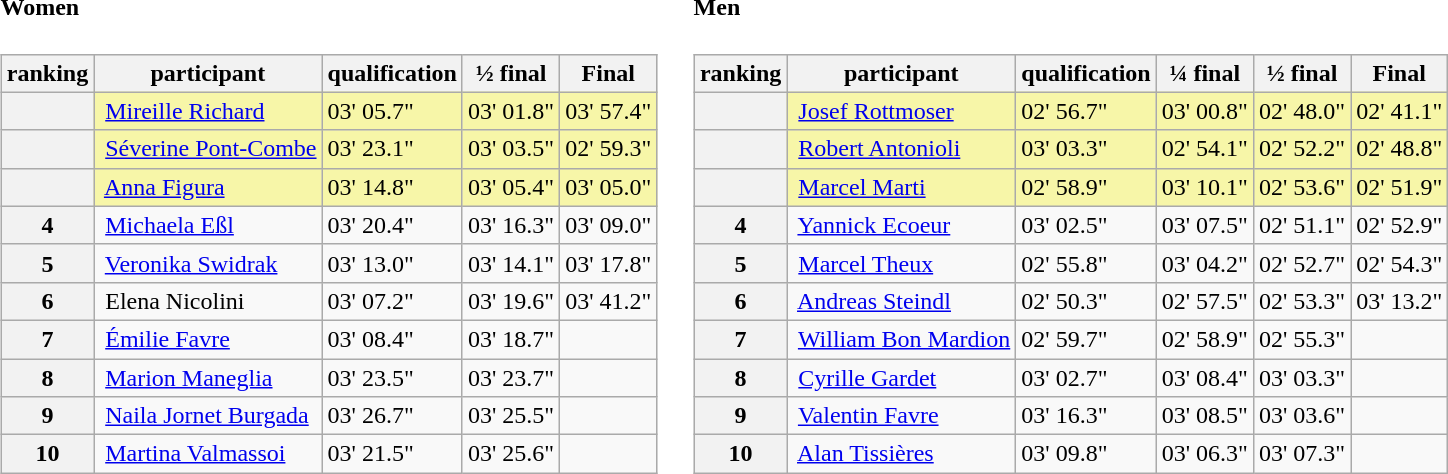<table>
<tr>
<td><br><h4>Women</h4><table class="wikitable">
<tr>
<th>ranking</th>
<th>participant</th>
<th>qualification</th>
<th>½ final</th>
<th>Final</th>
</tr>
<tr>
<th bgcolor="gold"></th>
<td bgcolor="#F7F6A8"> <a href='#'>Mireille Richard</a></td>
<td bgcolor="#F7F6A8">03' 05.7"</td>
<td bgcolor="#F7F6A8">03' 01.8"</td>
<td bgcolor="#F7F6A8">03' 57.4"</td>
</tr>
<tr>
<th bgcolor="silver"></th>
<td bgcolor="#F7F6A8"> <a href='#'>Séverine Pont-Combe</a></td>
<td bgcolor="#F7F6A8">03' 23.1"</td>
<td bgcolor="#F7F6A8">03' 03.5"</td>
<td bgcolor="#F7F6A8">02' 59.3"</td>
</tr>
<tr>
<th bgcolor="#cc9966"></th>
<td bgcolor="#F7F6A8"> <a href='#'>Anna Figura</a></td>
<td bgcolor="#F7F6A8">03' 14.8"</td>
<td bgcolor="#F7F6A8">03' 05.4"</td>
<td bgcolor="#F7F6A8">03' 05.0"</td>
</tr>
<tr>
<th>4</th>
<td> <a href='#'>Michaela Eßl</a></td>
<td>03' 20.4"</td>
<td>03' 16.3"</td>
<td>03' 09.0"</td>
</tr>
<tr>
<th>5</th>
<td> <a href='#'>Veronika Swidrak</a></td>
<td>03' 13.0"</td>
<td>03' 14.1"</td>
<td>03' 17.8"</td>
</tr>
<tr>
<th>6</th>
<td> Elena Nicolini</td>
<td>03' 07.2"</td>
<td>03' 19.6"</td>
<td>03' 41.2"</td>
</tr>
<tr>
<th>7</th>
<td> <a href='#'>Émilie Favre</a></td>
<td>03' 08.4"</td>
<td>03' 18.7"</td>
<td></td>
</tr>
<tr>
<th>8</th>
<td> <a href='#'>Marion Maneglia</a></td>
<td>03' 23.5"</td>
<td>03' 23.7"</td>
<td></td>
</tr>
<tr>
<th>9</th>
<td> <a href='#'>Naila Jornet Burgada</a></td>
<td>03' 26.7"</td>
<td>03' 25.5"</td>
<td></td>
</tr>
<tr>
<th>10</th>
<td> <a href='#'>Martina Valmassoi</a></td>
<td>03' 21.5"</td>
<td>03' 25.6"</td>
<td></td>
</tr>
</table>
</td>
<td></td>
<td><br><h4>Men</h4><table class="wikitable">
<tr>
<th>ranking</th>
<th>participant</th>
<th>qualification</th>
<th>¼ final</th>
<th>½ final</th>
<th>Final</th>
</tr>
<tr>
<th bgcolor="gold"></th>
<td bgcolor="#F7F6A8"> <a href='#'>Josef Rottmoser</a></td>
<td bgcolor="#F7F6A8">02' 56.7"</td>
<td bgcolor="#F7F6A8">03' 00.8"</td>
<td bgcolor="#F7F6A8">02' 48.0"</td>
<td bgcolor="#F7F6A8">02' 41.1"</td>
</tr>
<tr>
<th bgcolor="silver"></th>
<td bgcolor="#F7F6A8"> <a href='#'>Robert Antonioli</a></td>
<td bgcolor="#F7F6A8">03' 03.3"</td>
<td bgcolor="#F7F6A8">02' 54.1"</td>
<td bgcolor="#F7F6A8">02' 52.2"</td>
<td bgcolor="#F7F6A8">02' 48.8"</td>
</tr>
<tr>
<th bgcolor="#cc9966"></th>
<td bgcolor="#F7F6A8"> <a href='#'>Marcel Marti</a></td>
<td bgcolor="#F7F6A8">02' 58.9"</td>
<td bgcolor="#F7F6A8">03' 10.1"</td>
<td bgcolor="#F7F6A8">02' 53.6"</td>
<td bgcolor="#F7F6A8">02' 51.9"</td>
</tr>
<tr>
<th>4</th>
<td> <a href='#'>Yannick Ecoeur</a></td>
<td>03' 02.5"</td>
<td>03' 07.5"</td>
<td>02' 51.1"</td>
<td>02' 52.9"</td>
</tr>
<tr>
<th>5</th>
<td> <a href='#'>Marcel Theux</a></td>
<td>02' 55.8"</td>
<td>03' 04.2"</td>
<td>02' 52.7"</td>
<td>02' 54.3"</td>
</tr>
<tr>
<th>6</th>
<td> <a href='#'>Andreas Steindl</a></td>
<td>02' 50.3"</td>
<td>02' 57.5"</td>
<td>02' 53.3"</td>
<td>03' 13.2"</td>
</tr>
<tr>
<th>7</th>
<td> <a href='#'>William Bon Mardion</a></td>
<td>02' 59.7"</td>
<td>02' 58.9"</td>
<td>02' 55.3"</td>
<td></td>
</tr>
<tr>
<th>8</th>
<td> <a href='#'>Cyrille Gardet</a></td>
<td>03' 02.7"</td>
<td>03' 08.4"</td>
<td>03' 03.3"</td>
<td></td>
</tr>
<tr>
<th>9</th>
<td> <a href='#'>Valentin Favre</a></td>
<td>03' 16.3"</td>
<td>03' 08.5"</td>
<td>03' 03.6"</td>
<td></td>
</tr>
<tr>
<th>10</th>
<td> <a href='#'>Alan Tissières</a></td>
<td>03' 09.8"</td>
<td>03' 06.3"</td>
<td>03' 07.3"</td>
<td></td>
</tr>
</table>
</td>
</tr>
</table>
